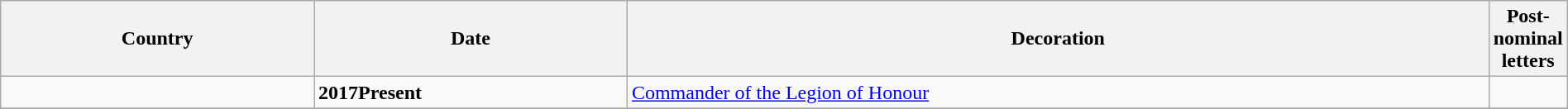<table class="wikitable" style="width:100%;">
<tr>
<th style="width:20%;">Country</th>
<th style="width:20%;">Date</th>
<th style="width:55%;">Decoration</th>
<th style="width:5%;">Post-nominal letters</th>
</tr>
<tr>
<td></td>
<td><strong>2017Present</strong></td>
<td><a href='#'>Commander of the Legion of Honour</a></td>
<td></td>
</tr>
<tr>
</tr>
</table>
